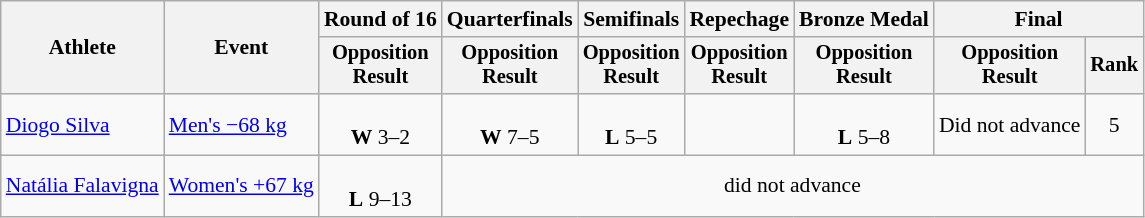<table class="wikitable" style="font-size:90%">
<tr>
<th rowspan="2">Athlete</th>
<th rowspan="2">Event</th>
<th>Round of 16</th>
<th>Quarterfinals</th>
<th>Semifinals</th>
<th>Repechage</th>
<th>Bronze Medal</th>
<th colspan=2>Final</th>
</tr>
<tr style="font-size:95%">
<th>Opposition<br>Result</th>
<th>Opposition<br>Result</th>
<th>Opposition<br>Result</th>
<th>Opposition<br>Result</th>
<th>Opposition<br>Result</th>
<th>Opposition<br>Result</th>
<th>Rank</th>
</tr>
<tr align=center>
<td align=left><a href='#'>Diogo Silva</a></td>
<td align=left><a href='#'>Men's −68 kg</a></td>
<td><br><strong>W</strong> 3–2 </td>
<td><br><strong>W</strong> 7–5</td>
<td><br><strong>L</strong> 5–5 </td>
<td></td>
<td><br><strong>L</strong> 5–8</td>
<td>Did not advance</td>
<td>5</td>
</tr>
<tr align=center>
<td align=left><a href='#'>Natália Falavigna</a></td>
<td align=left><a href='#'>Women's +67 kg</a></td>
<td><br><strong>L</strong> 9–13</td>
<td colspan=6>did not advance</td>
</tr>
</table>
